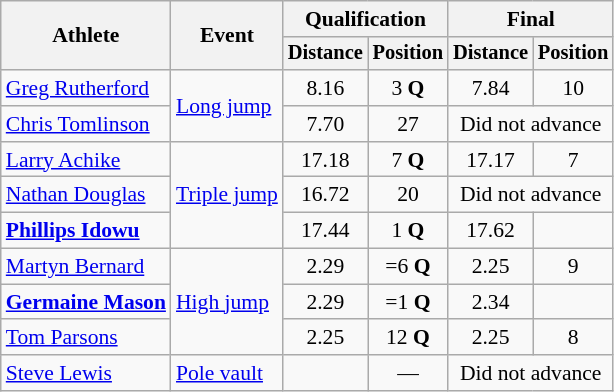<table class=wikitable style="font-size:90%">
<tr>
<th rowspan="2">Athlete</th>
<th rowspan="2">Event</th>
<th colspan="2">Qualification</th>
<th colspan="2">Final</th>
</tr>
<tr style="font-size:95%">
<th>Distance</th>
<th>Position</th>
<th>Distance</th>
<th>Position</th>
</tr>
<tr align=center>
<td align=left><a href='#'>Greg Rutherford</a></td>
<td align=left rowspan=2><a href='#'>Long jump</a></td>
<td>8.16</td>
<td>3 <strong>Q</strong></td>
<td>7.84</td>
<td>10</td>
</tr>
<tr align=center>
<td align=left><a href='#'>Chris Tomlinson</a></td>
<td>7.70</td>
<td>27</td>
<td colspan=2>Did not advance</td>
</tr>
<tr align=center>
<td align=left><a href='#'>Larry Achike</a></td>
<td align=left rowspan=3><a href='#'>Triple jump</a></td>
<td>17.18</td>
<td>7 <strong>Q</strong></td>
<td>17.17</td>
<td>7</td>
</tr>
<tr align=center>
<td align=left><a href='#'>Nathan Douglas</a></td>
<td>16.72</td>
<td>20</td>
<td colspan=2>Did not advance</td>
</tr>
<tr align=center>
<td align=left><strong><a href='#'>Phillips Idowu</a></strong></td>
<td>17.44</td>
<td>1 <strong>Q</strong></td>
<td>17.62</td>
<td></td>
</tr>
<tr align=center>
<td align=left><a href='#'>Martyn Bernard</a></td>
<td align=left rowspan=3><a href='#'>High jump</a></td>
<td>2.29</td>
<td>=6 <strong>Q</strong></td>
<td>2.25</td>
<td>9</td>
</tr>
<tr align=center>
<td align=left><strong><a href='#'>Germaine Mason</a></strong></td>
<td>2.29</td>
<td>=1 <strong>Q</strong></td>
<td>2.34</td>
<td></td>
</tr>
<tr align=center>
<td align=left><a href='#'>Tom Parsons</a></td>
<td>2.25</td>
<td>12 <strong>Q</strong></td>
<td>2.25</td>
<td>8</td>
</tr>
<tr align=center>
<td align=left><a href='#'>Steve Lewis</a></td>
<td align=left><a href='#'>Pole vault</a></td>
<td></td>
<td>—</td>
<td colspan=2>Did not advance</td>
</tr>
</table>
